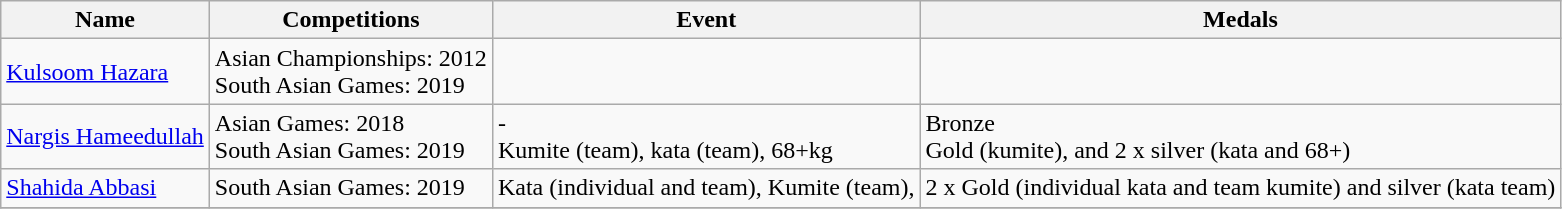<table class="wikitable sortable">
<tr>
<th>Name</th>
<th>Competitions</th>
<th>Event</th>
<th>Medals</th>
</tr>
<tr>
<td><a href='#'>Kulsoom Hazara</a></td>
<td>Asian Championships: 2012<br>South Asian Games: 2019</td>
<td></td>
<td></td>
</tr>
<tr>
<td><a href='#'>Nargis Hameedullah</a></td>
<td>Asian Games: 2018 <br> South Asian Games: 2019</td>
<td>-<br>Kumite (team), kata (team), 68+kg</td>
<td>Bronze<br>Gold (kumite), and 2 x silver (kata and 68+)</td>
</tr>
<tr>
<td><a href='#'>Shahida Abbasi</a></td>
<td>South Asian Games: 2019</td>
<td>Kata (individual and team), Kumite (team),</td>
<td>2 x Gold (individual kata and team kumite) and silver (kata team)</td>
</tr>
<tr>
</tr>
</table>
